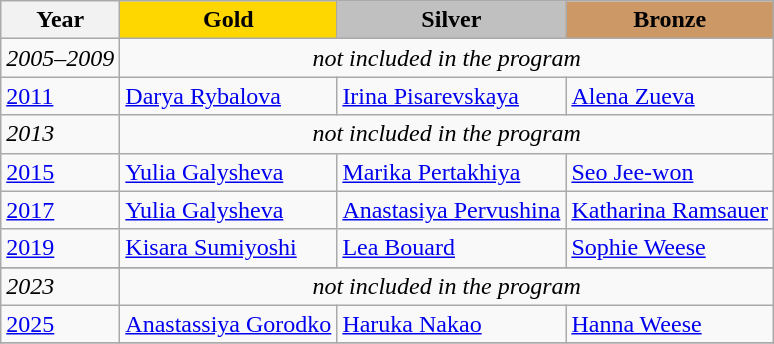<table class="wikitable">
<tr>
<th>Year</th>
<td align=center bgcolor=gold><strong>Gold</strong></td>
<td align=center bgcolor=silver><strong>Silver</strong></td>
<td align=center bgcolor=cc9966><strong>Bronze</strong></td>
</tr>
<tr>
<td><em>2005–2009</em></td>
<td colspan=3 align=center><em>not included in the program</em></td>
</tr>
<tr>
<td><a href='#'>2011</a></td>
<td> <a href='#'>Darya Rybalova</a></td>
<td> <a href='#'>Irina Pisarevskaya</a></td>
<td> <a href='#'>Alena Zueva</a></td>
</tr>
<tr>
<td><em>2013</em></td>
<td colspan=3 align=center><em>not included in the program</em></td>
</tr>
<tr>
<td><a href='#'>2015</a></td>
<td> <a href='#'>Yulia Galysheva</a></td>
<td> <a href='#'>Marika Pertakhiya</a></td>
<td> <a href='#'>Seo Jee-won</a></td>
</tr>
<tr>
<td><a href='#'>2017</a></td>
<td> <a href='#'>Yulia Galysheva</a></td>
<td> <a href='#'>Anastasiya Pervushina</a></td>
<td> <a href='#'>Katharina Ramsauer</a></td>
</tr>
<tr>
<td><a href='#'>2019</a></td>
<td> <a href='#'>Kisara Sumiyoshi</a></td>
<td> <a href='#'>Lea Bouard</a></td>
<td> <a href='#'>Sophie Weese</a></td>
</tr>
<tr>
</tr>
<tr>
<td><em>2023</em></td>
<td colspan=3 align=center><em>not included in the program</em></td>
</tr>
<tr>
<td><a href='#'>2025</a></td>
<td> <a href='#'>Anastassiya Gorodko</a></td>
<td> <a href='#'>Haruka Nakao</a></td>
<td> <a href='#'>Hanna Weese</a></td>
</tr>
<tr>
</tr>
</table>
